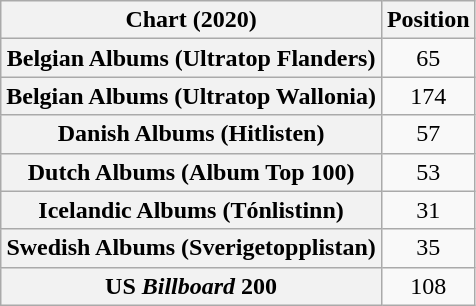<table class="wikitable sortable plainrowheaders" style="text-align:center">
<tr>
<th scope="col">Chart (2020)</th>
<th scope="col">Position</th>
</tr>
<tr>
<th scope="row">Belgian Albums (Ultratop Flanders)</th>
<td>65</td>
</tr>
<tr>
<th scope="row">Belgian Albums (Ultratop Wallonia)</th>
<td>174</td>
</tr>
<tr>
<th scope="row">Danish Albums (Hitlisten)</th>
<td>57</td>
</tr>
<tr>
<th scope="row">Dutch Albums (Album Top 100)</th>
<td>53</td>
</tr>
<tr>
<th scope="row">Icelandic Albums (Tónlistinn)</th>
<td>31</td>
</tr>
<tr>
<th scope="row">Swedish Albums (Sverigetopplistan)</th>
<td>35</td>
</tr>
<tr>
<th scope="row">US <em>Billboard</em> 200</th>
<td>108</td>
</tr>
</table>
